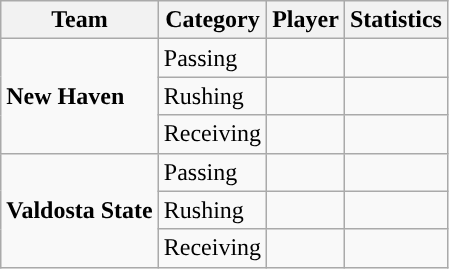<table class="wikitable" style="float: left;">
<tr>
<th>Team</th>
<th>Category</th>
<th>Player</th>
<th>Statistics</th>
</tr>
<tr>
<td rowspan=3><strong>New Haven</strong></td>
<td>Passing</td>
<td></td>
<td></td>
</tr>
<tr>
<td>Rushing</td>
<td></td>
<td></td>
</tr>
<tr>
<td>Receiving</td>
<td></td>
<td></td>
</tr>
<tr>
<td rowspan=3><strong>Valdosta State</strong></td>
<td>Passing</td>
<td></td>
<td></td>
</tr>
<tr>
<td>Rushing</td>
<td></td>
<td></td>
</tr>
<tr>
<td>Receiving</td>
<td></td>
<td></td>
</tr>
</table>
